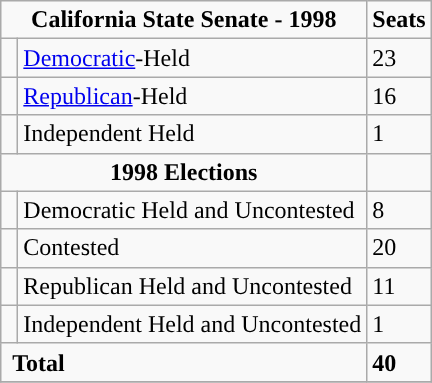<table class="wikitable">
<tr>
<td colspan="2" rowspan="1" align="center" valign="top"><strong>California State Senate - 1998</strong></td>
<td valign="top"><strong>Seats</strong><br></td>
</tr>
<tr>
<td style="background-color:"> </td>
<td><a href='#'>Democratic</a>-Held</td>
<td>23</td>
</tr>
<tr>
<td style="background-color:"> </td>
<td><a href='#'>Republican</a>-Held</td>
<td>16</td>
</tr>
<tr>
<td style="background-color:"> </td>
<td>Independent Held</td>
<td>1</td>
</tr>
<tr>
<td colspan="2" rowspan="1" align="center"><strong>1998 Elections</strong></td>
</tr>
<tr>
<td style="background-color:"> </td>
<td>Democratic Held and Uncontested</td>
<td>8</td>
</tr>
<tr>
<td style="background-color:"> </td>
<td>Contested</td>
<td>20</td>
</tr>
<tr>
<td style="background-color:"> </td>
<td>Republican Held and Uncontested</td>
<td>11</td>
</tr>
<tr>
<td style="background-color:"> </td>
<td>Independent Held and Uncontested</td>
<td>1</td>
</tr>
<tr>
<td colspan="2" rowspan="1"> <strong>Total</strong><br></td>
<td><strong>40</strong></td>
</tr>
<tr>
</tr>
</table>
